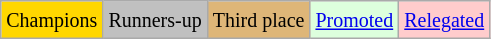<table class="wikitable">
<tr>
<td bgcolor=gold><small>Champions</small></td>
<td bgcolor=silver><small>Runners-up</small></td>
<td bgcolor=#deb678><small>Third place</small></td>
<td bgcolor="#DDFFDD"><small><a href='#'>Promoted</a></small></td>
<td bgcolor= "#FFCCCC"><small><a href='#'>Relegated</a></small></td>
</tr>
</table>
